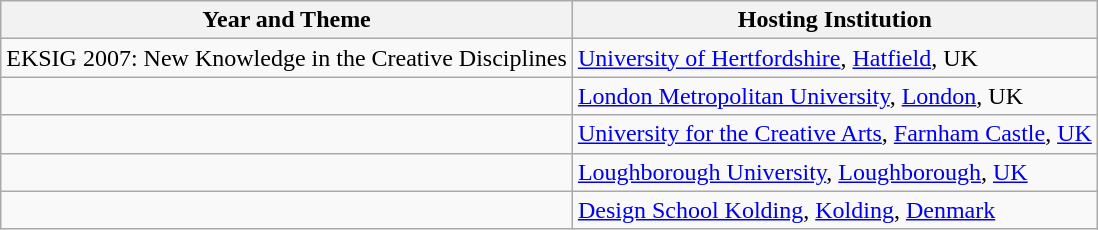<table class="wikitable">
<tr>
<th>Year and Theme</th>
<th>Hosting Institution</th>
</tr>
<tr>
<td>EKSIG 2007: New Knowledge in the Creative Disciplines</td>
<td><a href='#'>University of Hertfordshire</a>, <a href='#'>Hatfield</a>, UK</td>
</tr>
<tr>
<td></td>
<td><a href='#'>London Metropolitan University</a>, <a href='#'>London</a>, UK</td>
</tr>
<tr>
<td></td>
<td><a href='#'>University for the Creative Arts</a>, <a href='#'>Farnham Castle</a>, <a href='#'>UK</a></td>
</tr>
<tr>
<td></td>
<td><a href='#'>Loughborough University</a>, <a href='#'>Loughborough</a>, <a href='#'>UK</a></td>
</tr>
<tr>
<td></td>
<td><a href='#'>Design School Kolding</a>, <a href='#'>Kolding</a>, <a href='#'>Denmark</a></td>
</tr>
</table>
